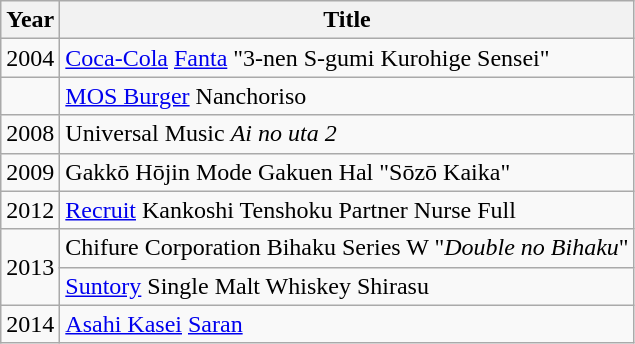<table class="wikitable">
<tr>
<th>Year</th>
<th>Title</th>
</tr>
<tr>
<td>2004</td>
<td><a href='#'>Coca-Cola</a> <a href='#'>Fanta</a> "3-nen S-gumi Kurohige Sensei"</td>
</tr>
<tr>
<td></td>
<td><a href='#'>MOS Burger</a> Nanchoriso</td>
</tr>
<tr>
<td>2008</td>
<td>Universal Music <em>Ai no uta 2</em></td>
</tr>
<tr>
<td>2009</td>
<td>Gakkō Hōjin Mode Gakuen Hal "Sōzō Kaika"</td>
</tr>
<tr>
<td>2012</td>
<td><a href='#'>Recruit</a> Kankoshi Tenshoku Partner Nurse Full</td>
</tr>
<tr>
<td rowspan="2">2013</td>
<td>Chifure Corporation Bihaku Series W "<em>Double no Bihaku</em>"</td>
</tr>
<tr>
<td><a href='#'>Suntory</a> Single Malt Whiskey Shirasu</td>
</tr>
<tr>
<td>2014</td>
<td><a href='#'>Asahi Kasei</a> <a href='#'>Saran</a></td>
</tr>
</table>
